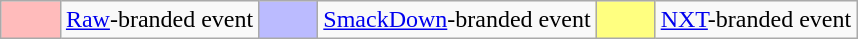<table class="wikitable" style="margin: auto">
<tr>
<td style="background:#FBB; width:2em"></td>
<td><a href='#'>Raw</a>-branded event</td>
<td style="background:#BBF; width:2em"></td>
<td><a href='#'>SmackDown</a>-branded event</td>
<td style="background: #FFFF80; width: 2em"></td>
<td><a href='#'>NXT</a>-branded event</td>
</tr>
</table>
